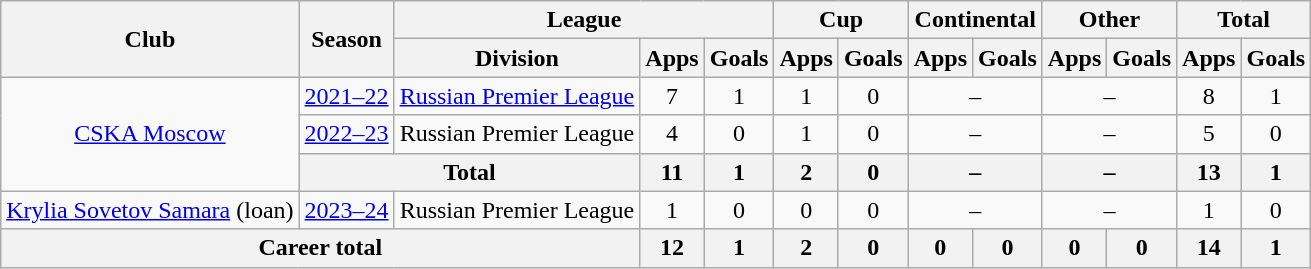<table class="wikitable" style="text-align: center;">
<tr>
<th rowspan=2>Club</th>
<th rowspan=2>Season</th>
<th colspan=3>League</th>
<th colspan=2>Cup</th>
<th colspan=2>Continental</th>
<th colspan=2>Other</th>
<th colspan=2>Total</th>
</tr>
<tr>
<th>Division</th>
<th>Apps</th>
<th>Goals</th>
<th>Apps</th>
<th>Goals</th>
<th>Apps</th>
<th>Goals</th>
<th>Apps</th>
<th>Goals</th>
<th>Apps</th>
<th>Goals</th>
</tr>
<tr>
<td rowspan=3><a href='#'>CSKA Moscow</a></td>
<td><a href='#'>2021–22</a></td>
<td><a href='#'>Russian Premier League</a></td>
<td>7</td>
<td>1</td>
<td>1</td>
<td>0</td>
<td colspan=2>–</td>
<td colspan=2>–</td>
<td>8</td>
<td>1</td>
</tr>
<tr>
<td><a href='#'>2022–23</a></td>
<td>Russian Premier League</td>
<td>4</td>
<td>0</td>
<td>1</td>
<td>0</td>
<td colspan=2>–</td>
<td colspan=2>–</td>
<td>5</td>
<td>0</td>
</tr>
<tr>
<th colspan=2>Total</th>
<th>11</th>
<th>1</th>
<th>2</th>
<th>0</th>
<th colspan=2>–</th>
<th colspan=2>–</th>
<th>13</th>
<th>1</th>
</tr>
<tr>
<td><a href='#'>Krylia Sovetov Samara</a> (loan)</td>
<td><a href='#'>2023–24</a></td>
<td>Russian Premier League</td>
<td>1</td>
<td>0</td>
<td>0</td>
<td>0</td>
<td colspan=2>–</td>
<td colspan=2>–</td>
<td>1</td>
<td>0</td>
</tr>
<tr>
<th colspan=3>Career total</th>
<th>12</th>
<th>1</th>
<th>2</th>
<th>0</th>
<th>0</th>
<th>0</th>
<th>0</th>
<th>0</th>
<th>14</th>
<th>1</th>
</tr>
</table>
